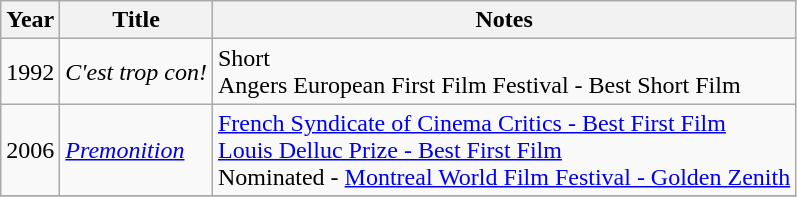<table class="wikitable">
<tr>
<th>Year</th>
<th>Title</th>
<th>Notes</th>
</tr>
<tr>
<td>1992</td>
<td><em>C'est trop con!</em></td>
<td>Short<br>Angers European First Film Festival - Best Short Film</td>
</tr>
<tr>
<td>2006</td>
<td><em><a href='#'>Premonition</a></em></td>
<td><a href='#'>French Syndicate of Cinema Critics - Best First Film</a><br><a href='#'>Louis Delluc Prize - Best First Film</a><br>Nominated - <a href='#'>Montreal World Film Festival - Golden Zenith</a></td>
</tr>
<tr>
</tr>
</table>
